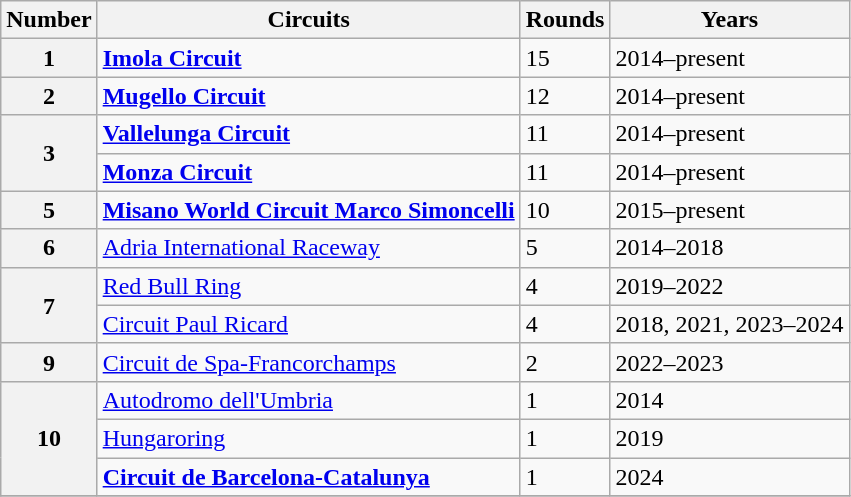<table class="wikitable" style="text-align=center">
<tr>
<th>Number</th>
<th>Circuits</th>
<th>Rounds</th>
<th>Years</th>
</tr>
<tr>
<th>1</th>
<td><strong> <a href='#'>Imola Circuit</a></strong></td>
<td>15</td>
<td>2014–present</td>
</tr>
<tr>
<th>2</th>
<td><strong> <a href='#'>Mugello Circuit</a></strong></td>
<td>12</td>
<td>2014–present</td>
</tr>
<tr>
<th rowspan="2">3</th>
<td><strong> <a href='#'>Vallelunga Circuit</a></strong></td>
<td>11</td>
<td>2014–present</td>
</tr>
<tr>
<td><strong> <a href='#'>Monza Circuit</a></strong></td>
<td>11</td>
<td>2014–present</td>
</tr>
<tr>
<th>5</th>
<td><strong> <a href='#'>Misano World Circuit Marco Simoncelli</a></strong></td>
<td>10</td>
<td>2015–present</td>
</tr>
<tr>
<th>6</th>
<td> <a href='#'>Adria International Raceway</a></td>
<td>5</td>
<td>2014–2018</td>
</tr>
<tr>
<th rowspan="2">7</th>
<td> <a href='#'>Red Bull Ring</a></td>
<td>4</td>
<td>2019–2022</td>
</tr>
<tr>
<td> <a href='#'>Circuit Paul Ricard</a></td>
<td>4</td>
<td>2018, 2021, 2023–2024</td>
</tr>
<tr>
<th>9</th>
<td> <a href='#'>Circuit de Spa-Francorchamps</a></td>
<td>2</td>
<td>2022–2023</td>
</tr>
<tr>
<th rowspan="3">10</th>
<td> <a href='#'>Autodromo dell'Umbria</a></td>
<td>1</td>
<td>2014</td>
</tr>
<tr>
<td> <a href='#'>Hungaroring</a></td>
<td>1</td>
<td>2019</td>
</tr>
<tr>
<td><strong> <a href='#'>Circuit de Barcelona-Catalunya</a></strong></td>
<td>1</td>
<td>2024</td>
</tr>
<tr>
</tr>
</table>
